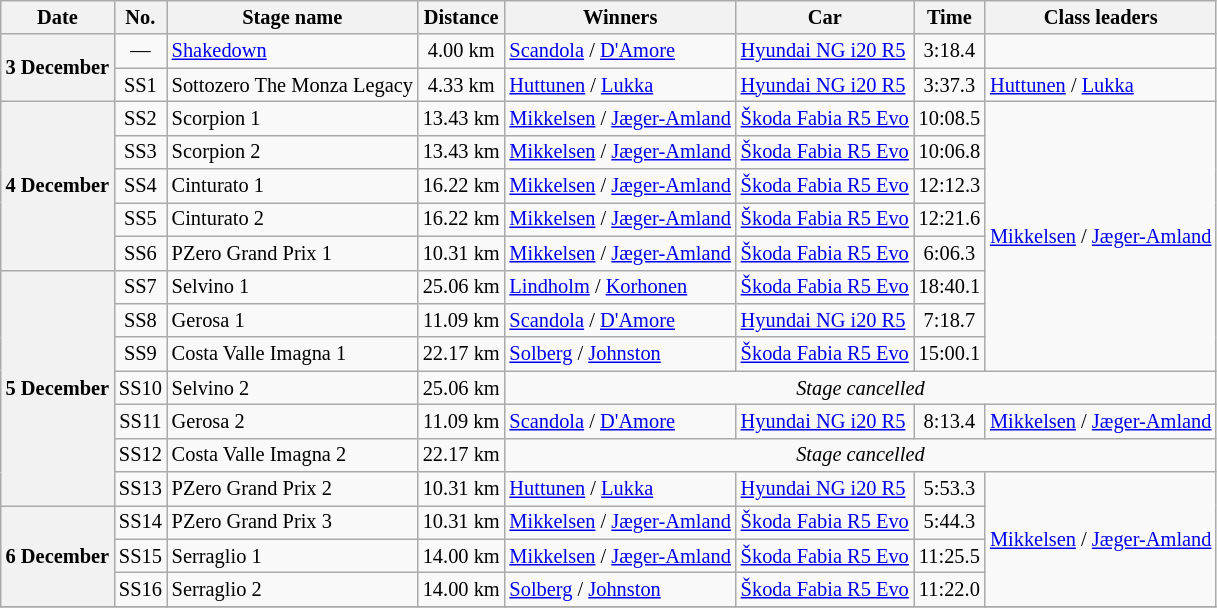<table class="wikitable" style="font-size: 85%;">
<tr>
<th>Date</th>
<th>No.</th>
<th>Stage name</th>
<th>Distance</th>
<th>Winners</th>
<th>Car</th>
<th>Time</th>
<th>Class leaders</th>
</tr>
<tr>
<th rowspan="2" nowrap>3 December</th>
<td align="center">—</td>
<td><a href='#'>Shakedown</a></td>
<td align="center">4.00 km</td>
<td><a href='#'>Scandola</a> / <a href='#'>D'Amore</a></td>
<td><a href='#'>Hyundai NG i20 R5</a></td>
<td align="center">3:18.4</td>
<td></td>
</tr>
<tr>
<td align="center">SS1</td>
<td>Sottozero The Monza Legacy</td>
<td align="center">4.33 km</td>
<td><a href='#'>Huttunen</a> / <a href='#'>Lukka</a></td>
<td><a href='#'>Hyundai NG i20 R5</a></td>
<td align="center">3:37.3</td>
<td><a href='#'>Huttunen</a> / <a href='#'>Lukka</a></td>
</tr>
<tr>
<th rowspan="5">4 December</th>
<td align="center">SS2</td>
<td>Scorpion 1</td>
<td align="center">13.43 km</td>
<td><a href='#'>Mikkelsen</a> / <a href='#'>Jæger-Amland</a></td>
<td><a href='#'>Škoda Fabia R5 Evo</a></td>
<td align="center">10:08.5</td>
<td rowspan="8"><a href='#'>Mikkelsen</a> / <a href='#'>Jæger-Amland</a></td>
</tr>
<tr>
<td align="center">SS3</td>
<td>Scorpion 2</td>
<td align="center">13.43 km</td>
<td><a href='#'>Mikkelsen</a> / <a href='#'>Jæger-Amland</a></td>
<td><a href='#'>Škoda Fabia R5 Evo</a></td>
<td align="center">10:06.8</td>
</tr>
<tr>
<td align="center">SS4</td>
<td>Cinturato  1</td>
<td align="center">16.22 km</td>
<td><a href='#'>Mikkelsen</a> / <a href='#'>Jæger-Amland</a></td>
<td><a href='#'>Škoda Fabia R5 Evo</a></td>
<td align="center">12:12.3</td>
</tr>
<tr>
<td align="center">SS5</td>
<td>Cinturato  2</td>
<td align="center">16.22 km</td>
<td><a href='#'>Mikkelsen</a> / <a href='#'>Jæger-Amland</a></td>
<td><a href='#'>Škoda Fabia R5 Evo</a></td>
<td align="center">12:21.6</td>
</tr>
<tr>
<td align="center">SS6</td>
<td>PZero Grand Prix 1</td>
<td align="center">10.31 km</td>
<td><a href='#'>Mikkelsen</a> / <a href='#'>Jæger-Amland</a></td>
<td><a href='#'>Škoda Fabia R5 Evo</a></td>
<td align="center">6:06.3</td>
</tr>
<tr>
<th rowspan="7">5 December</th>
<td align="center">SS7</td>
<td>Selvino 1</td>
<td align="center">25.06 km</td>
<td><a href='#'>Lindholm</a> / <a href='#'>Korhonen</a></td>
<td><a href='#'>Škoda Fabia R5 Evo</a></td>
<td align="center">18:40.1</td>
</tr>
<tr>
<td align="center">SS8</td>
<td>Gerosa 1</td>
<td align="center">11.09 km</td>
<td><a href='#'>Scandola</a> / <a href='#'>D'Amore</a></td>
<td><a href='#'>Hyundai NG i20 R5</a></td>
<td align="center">7:18.7</td>
</tr>
<tr>
<td align="center">SS9</td>
<td>Costa Valle Imagna 1</td>
<td align="center">22.17 km</td>
<td><a href='#'>Solberg</a> / <a href='#'>Johnston</a></td>
<td><a href='#'>Škoda Fabia R5 Evo</a></td>
<td align="center">15:00.1</td>
</tr>
<tr>
<td align="center">SS10</td>
<td>Selvino 2</td>
<td align="center">25.06 km</td>
<td colspan="4" align="center"><em>Stage cancelled</em></td>
</tr>
<tr>
<td align="center">SS11</td>
<td>Gerosa 2</td>
<td align="center">11.09 km</td>
<td><a href='#'>Scandola</a> / <a href='#'>D'Amore</a></td>
<td><a href='#'>Hyundai NG i20 R5</a></td>
<td align="center">8:13.4</td>
<td><a href='#'>Mikkelsen</a> / <a href='#'>Jæger-Amland</a></td>
</tr>
<tr>
<td align="center">SS12</td>
<td>Costa Valle Imagna 2</td>
<td align="center">22.17 km</td>
<td colspan="4" align="center"><em>Stage cancelled</em></td>
</tr>
<tr>
<td align="center">SS13</td>
<td>PZero Grand Prix 2</td>
<td align="center">10.31 km</td>
<td><a href='#'>Huttunen</a> / <a href='#'>Lukka</a></td>
<td><a href='#'>Hyundai NG i20 R5</a></td>
<td align="center">5:53.3</td>
<td rowspan="4"><a href='#'>Mikkelsen</a> / <a href='#'>Jæger-Amland</a></td>
</tr>
<tr>
<th rowspan="3">6 December</th>
<td align="center">SS14</td>
<td>PZero Grand Prix 3</td>
<td align="center">10.31 km</td>
<td><a href='#'>Mikkelsen</a> / <a href='#'>Jæger-Amland</a></td>
<td><a href='#'>Škoda Fabia R5 Evo</a></td>
<td align="center">5:44.3</td>
</tr>
<tr>
<td align="center">SS15</td>
<td>Serraglio 1</td>
<td align="center">14.00 km</td>
<td><a href='#'>Mikkelsen</a> / <a href='#'>Jæger-Amland</a></td>
<td><a href='#'>Škoda Fabia R5 Evo</a></td>
<td align="center">11:25.5</td>
</tr>
<tr>
<td align="center">SS16</td>
<td>Serraglio 2</td>
<td align="center">14.00 km</td>
<td><a href='#'>Solberg</a> / <a href='#'>Johnston</a></td>
<td><a href='#'>Škoda Fabia R5 Evo</a></td>
<td align="center">11:22.0</td>
</tr>
<tr>
</tr>
</table>
